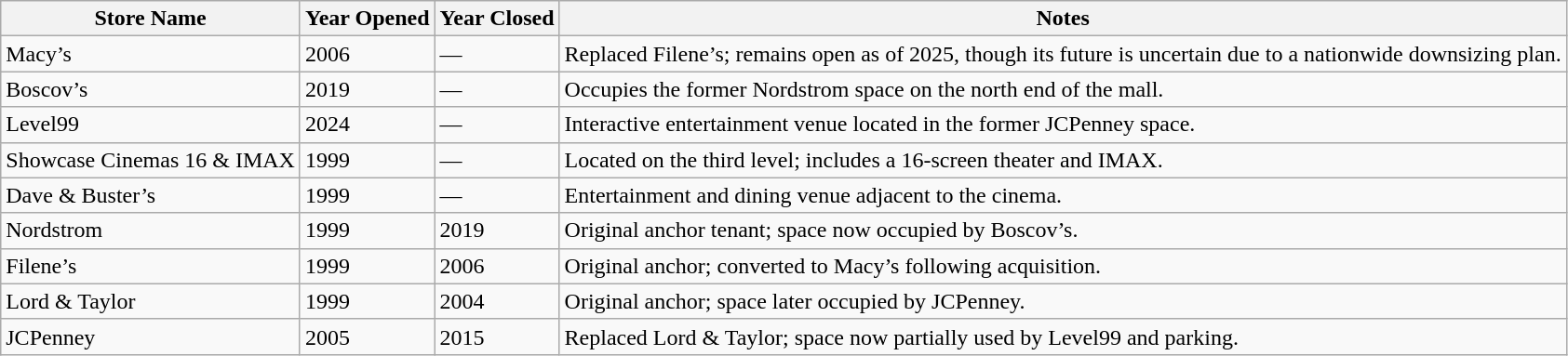<table class="wikitable">
<tr>
<th>Store Name</th>
<th>Year Opened</th>
<th>Year Closed</th>
<th>Notes</th>
</tr>
<tr>
<td>Macy’s</td>
<td>2006</td>
<td>—</td>
<td>Replaced Filene’s; remains open as of 2025, though its future is uncertain due to a nationwide downsizing plan.</td>
</tr>
<tr>
<td>Boscov’s</td>
<td>2019</td>
<td>—</td>
<td>Occupies the former Nordstrom space on the north end of the mall.</td>
</tr>
<tr>
<td>Level99</td>
<td>2024</td>
<td>—</td>
<td>Interactive entertainment venue located in the former JCPenney space.</td>
</tr>
<tr>
<td>Showcase Cinemas 16 & IMAX</td>
<td>1999</td>
<td>—</td>
<td>Located on the third level; includes a 16-screen theater and IMAX.</td>
</tr>
<tr>
<td>Dave & Buster’s</td>
<td>1999</td>
<td>—</td>
<td>Entertainment and dining venue adjacent to the cinema.</td>
</tr>
<tr>
<td>Nordstrom</td>
<td>1999</td>
<td>2019</td>
<td>Original anchor tenant; space now occupied by Boscov’s.</td>
</tr>
<tr>
<td>Filene’s</td>
<td>1999</td>
<td>2006</td>
<td>Original anchor; converted to Macy’s following acquisition.</td>
</tr>
<tr>
<td>Lord & Taylor</td>
<td>1999</td>
<td>2004</td>
<td>Original anchor; space later occupied by JCPenney.</td>
</tr>
<tr>
<td>JCPenney</td>
<td>2005</td>
<td>2015</td>
<td>Replaced Lord & Taylor; space now partially used by Level99 and parking.</td>
</tr>
</table>
